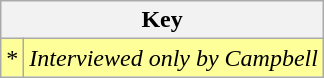<table class="wikitable" width="auto" style="text-align: center">
<tr>
<th colspan="2">Key</th>
</tr>
<tr style="background:#FFFF99;">
<td>*</td>
<td><em>Interviewed only by Campbell</em></td>
</tr>
</table>
